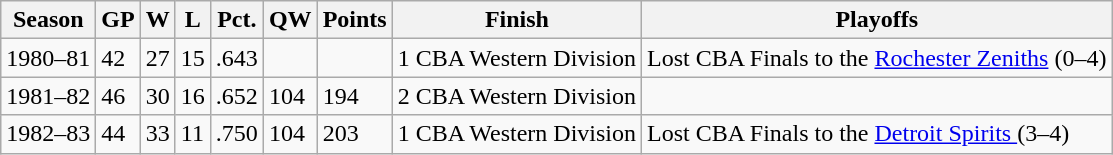<table class="wikitable">
<tr>
<th>Season</th>
<th>GP</th>
<th>W</th>
<th>L</th>
<th>Pct.</th>
<th>QW</th>
<th>Points</th>
<th>Finish</th>
<th>Playoffs</th>
</tr>
<tr>
<td>1980–81</td>
<td>42</td>
<td>27</td>
<td>15</td>
<td>.643</td>
<td></td>
<td></td>
<td>1 CBA Western Division</td>
<td>Lost CBA Finals to the <a href='#'>Rochester Zeniths</a> (0–4)</td>
</tr>
<tr>
<td>1981–82</td>
<td>46</td>
<td>30</td>
<td>16</td>
<td>.652</td>
<td>104</td>
<td>194</td>
<td>2 CBA Western Division</td>
<td></td>
</tr>
<tr>
<td>1982–83</td>
<td>44</td>
<td>33</td>
<td>11</td>
<td>.750</td>
<td>104</td>
<td>203</td>
<td>1 CBA Western Division</td>
<td>Lost CBA Finals to the <a href='#'>Detroit Spirits </a> (3–4)</td>
</tr>
</table>
